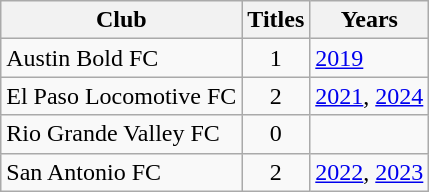<table class="wikitable">
<tr>
<th>Club</th>
<th>Titles</th>
<th>Years</th>
</tr>
<tr>
<td>Austin Bold FC</td>
<td align=center>1</td>
<td><a href='#'>2019</a></td>
</tr>
<tr>
<td>El Paso Locomotive FC</td>
<td align=center>2</td>
<td><a href='#'>2021</a>, <a href='#'>2024</a></td>
</tr>
<tr>
<td>Rio Grande Valley FC</td>
<td align=center>0</td>
<td></td>
</tr>
<tr>
<td>San Antonio FC</td>
<td align=center>2</td>
<td><a href='#'>2022</a>, <a href='#'>2023</a></td>
</tr>
</table>
